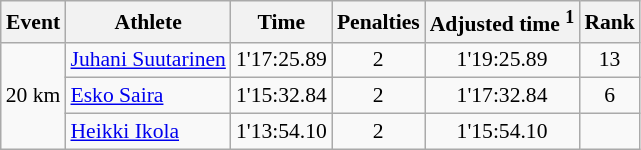<table class="wikitable" style="font-size:90%">
<tr>
<th>Event</th>
<th>Athlete</th>
<th>Time</th>
<th>Penalties</th>
<th>Adjusted time <sup>1</sup></th>
<th>Rank</th>
</tr>
<tr>
<td rowspan="3">20 km</td>
<td><a href='#'>Juhani Suutarinen</a></td>
<td align="center">1'17:25.89</td>
<td align="center">2</td>
<td align="center">1'19:25.89</td>
<td align="center">13</td>
</tr>
<tr>
<td><a href='#'>Esko Saira</a></td>
<td align="center">1'15:32.84</td>
<td align="center">2</td>
<td align="center">1'17:32.84</td>
<td align="center">6</td>
</tr>
<tr>
<td><a href='#'>Heikki Ikola</a></td>
<td align="center">1'13:54.10</td>
<td align="center">2</td>
<td align="center">1'15:54.10</td>
<td align="center"></td>
</tr>
</table>
